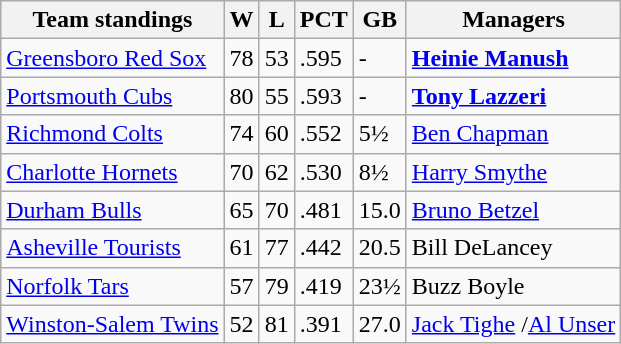<table class="wikitable">
<tr>
<th>Team standings</th>
<th>W</th>
<th>L</th>
<th>PCT</th>
<th>GB</th>
<th>Managers</th>
</tr>
<tr>
<td><a href='#'>Greensboro Red Sox</a></td>
<td>78</td>
<td>53</td>
<td>.595</td>
<td>-</td>
<td><strong><a href='#'>Heinie Manush</a></strong></td>
</tr>
<tr>
<td><a href='#'>Portsmouth Cubs</a></td>
<td>80</td>
<td>55</td>
<td>.593</td>
<td>-</td>
<td><strong><a href='#'>Tony Lazzeri</a></strong></td>
</tr>
<tr>
<td><a href='#'>Richmond Colts</a></td>
<td>74</td>
<td>60</td>
<td>.552</td>
<td>5½</td>
<td><a href='#'>Ben Chapman</a></td>
</tr>
<tr>
<td><a href='#'>Charlotte Hornets</a></td>
<td>70</td>
<td>62</td>
<td>.530</td>
<td>8½</td>
<td><a href='#'>Harry Smythe</a></td>
</tr>
<tr>
<td><a href='#'>Durham Bulls</a></td>
<td>65</td>
<td>70</td>
<td>.481</td>
<td>15.0</td>
<td><a href='#'>Bruno Betzel</a></td>
</tr>
<tr>
<td><a href='#'>Asheville Tourists</a></td>
<td>61</td>
<td>77</td>
<td>.442</td>
<td>20.5</td>
<td>Bill DeLancey</td>
</tr>
<tr>
<td><a href='#'>Norfolk Tars</a></td>
<td>57</td>
<td>79</td>
<td>.419</td>
<td>23½</td>
<td>Buzz Boyle</td>
</tr>
<tr>
<td><a href='#'>Winston-Salem Twins</a></td>
<td>52</td>
<td>81</td>
<td>.391</td>
<td>27.0</td>
<td><a href='#'>Jack Tighe</a> /<a href='#'>Al Unser</a></td>
</tr>
</table>
